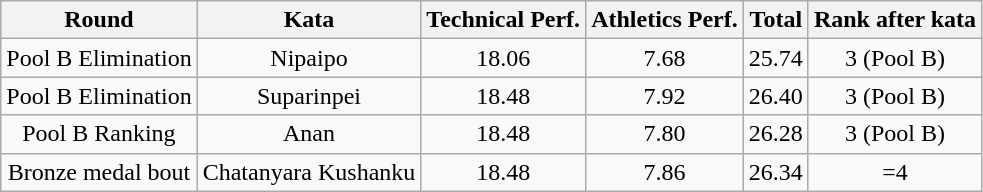<table class="wikitable" style="text-align:center">
<tr>
<th>Round</th>
<th>Kata</th>
<th>Technical Perf.</th>
<th>Athletics Perf.</th>
<th>Total</th>
<th>Rank after kata</th>
</tr>
<tr>
<td>Pool B Elimination</td>
<td>Nipaipo</td>
<td>18.06</td>
<td>7.68</td>
<td>25.74</td>
<td>3 (Pool B)</td>
</tr>
<tr>
<td>Pool B Elimination</td>
<td>Suparinpei</td>
<td>18.48</td>
<td>7.92</td>
<td>26.40</td>
<td>3 (Pool B)</td>
</tr>
<tr>
<td>Pool B Ranking</td>
<td>Anan</td>
<td>18.48</td>
<td>7.80</td>
<td>26.28</td>
<td>3 (Pool B)</td>
</tr>
<tr>
<td>Bronze medal bout</td>
<td>Chatanyara Kushanku</td>
<td>18.48</td>
<td>7.86</td>
<td>26.34</td>
<td>=4</td>
</tr>
</table>
